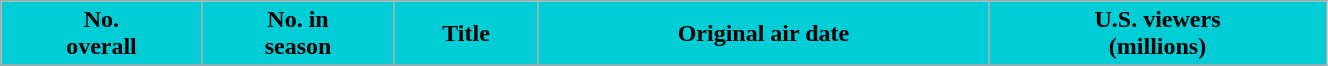<table class="wikitable plainrowheaders" width="70%">
<tr>
<th style="background-color: #00CDD5; color:#000;">No. <br> overall</th>
<th style="background-color: #00CDD5; color:#000;">No. in <br> season</th>
<th style="background-color: #00CDD5; color:#000;">Title</th>
<th style="background-color: #00CDD5; color:#000;">Original air date</th>
<th style="background-color: #00CDD5; color:#000;">U.S. viewers<br>(millions)</th>
</tr>
<tr>
</tr>
</table>
